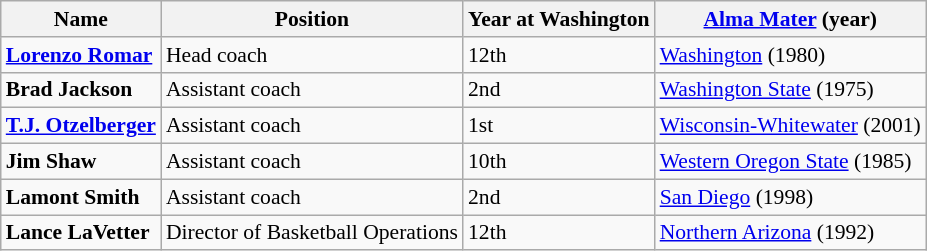<table class="wikitable" style="white-space:nowrap; font-size:90%;">
<tr>
<th>Name</th>
<th>Position</th>
<th>Year at Washington</th>
<th><a href='#'>Alma Mater</a> (year)</th>
</tr>
<tr>
<td><strong><a href='#'>Lorenzo Romar</a></strong></td>
<td>Head coach</td>
<td>12th</td>
<td><a href='#'>Washington</a> (1980)</td>
</tr>
<tr>
<td><strong>Brad Jackson</strong></td>
<td>Assistant coach</td>
<td>2nd</td>
<td><a href='#'>Washington State</a> (1975)</td>
</tr>
<tr>
<td><strong><a href='#'>T.J. Otzelberger</a></strong></td>
<td>Assistant coach</td>
<td>1st</td>
<td><a href='#'>Wisconsin-Whitewater</a> (2001)</td>
</tr>
<tr>
<td><strong>Jim Shaw</strong></td>
<td>Assistant coach</td>
<td>10th</td>
<td><a href='#'>Western Oregon State</a> (1985)</td>
</tr>
<tr>
<td><strong>Lamont Smith</strong></td>
<td>Assistant coach</td>
<td>2nd</td>
<td><a href='#'>San Diego</a> (1998)</td>
</tr>
<tr>
<td><strong>Lance LaVetter</strong></td>
<td>Director of Basketball Operations</td>
<td>12th</td>
<td><a href='#'>Northern Arizona</a> (1992)</td>
</tr>
</table>
